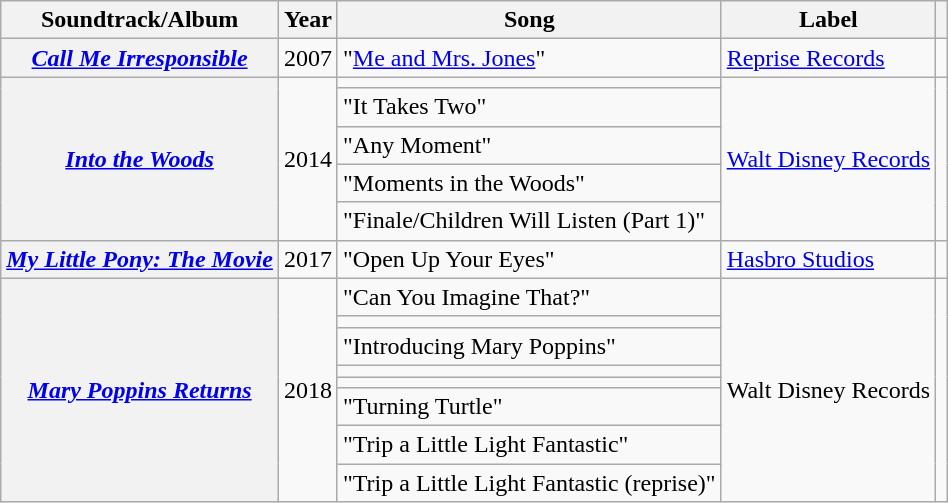<table class="wikitable plainrowheaders sortable" style="margin-right: 0;">
<tr>
<th scope="col">Soundtrack/Album</th>
<th scope="col">Year</th>
<th scope="col">Song</th>
<th scope="col">Label</th>
<th scope="col" class="unsortable"></th>
</tr>
<tr>
<th scope=row><em><a href='#'>Call Me Irresponsible</a></em></th>
<td>2007</td>
<td>"<a href='#'>Me and Mrs. Jones</a>"</td>
<td><a href='#'>Reprise Records</a></td>
<td style="text-align:center;"></td>
</tr>
<tr>
<th scope="row" rowspan="5"><em><a href='#'>Into the Woods</a></em></th>
<td rowspan="5">2014</td>
<td></td>
<td rowspan="5"><a href='#'>Walt Disney Records</a></td>
<td style="text-align:center;" rowspan="5"></td>
</tr>
<tr>
<td>"It Takes Two"</td>
</tr>
<tr>
<td>"Any Moment"</td>
</tr>
<tr>
<td>"Moments in the Woods"</td>
</tr>
<tr>
<td>"Finale/Children Will Listen (Part 1)"</td>
</tr>
<tr>
<th scope="row"><em><a href='#'>My Little Pony: The Movie</a></em></th>
<td>2017</td>
<td>"Open Up Your Eyes"</td>
<td><a href='#'>Hasbro Studios</a></td>
<td style="text-align:center;"></td>
</tr>
<tr>
<th scope="row" rowspan="8"><em><a href='#'>Mary Poppins Returns</a></em></th>
<td rowspan="8">2018</td>
<td>"Can You Imagine That?"</td>
<td rowspan="8">Walt Disney Records</td>
<td style="text-align:center;" rowspan="8"></td>
</tr>
<tr>
<td></td>
</tr>
<tr>
<td>"Introducing Mary Poppins"</td>
</tr>
<tr>
<td></td>
</tr>
<tr>
<td></td>
</tr>
<tr>
<td>"Turning Turtle"</td>
</tr>
<tr>
<td>"Trip a Little Light Fantastic"</td>
</tr>
<tr>
<td>"Trip a Little Light Fantastic (reprise)"</td>
</tr>
</table>
